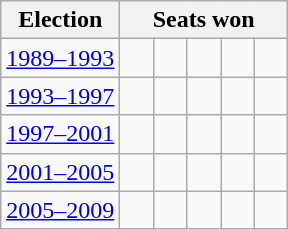<table class="wikitable">
<tr>
<th><strong>Election</strong></th>
<th colspan=5><strong>Seats won</strong></th>
</tr>
<tr>
<td><a href='#'>1989–1993</a></td>
<td width=15 > </td>
<td width=15 > </td>
<td width=15 > </td>
<td width=15 > </td>
<td width=15 > </td>
</tr>
<tr>
<td><a href='#'>1993–1997</a></td>
<td width=15 > </td>
<td width=15 > </td>
<td width=15 > </td>
<td width=15 > </td>
<td width=15 > </td>
</tr>
<tr>
<td><a href='#'>1997–2001</a></td>
<td width=15 > </td>
<td width=15 > </td>
<td width=15 > </td>
<td width=15 > </td>
<td width=15 > </td>
</tr>
<tr>
<td><a href='#'>2001–2005</a></td>
<td width=15 > </td>
<td width=15 > </td>
<td width=15 > </td>
<td width=15 > </td>
<td width=15 > </td>
</tr>
<tr>
<td><a href='#'>2005–2009</a></td>
<td width=15 > </td>
<td width=15 > </td>
<td width=15 > </td>
<td width=15 > </td>
<td width=15 > </td>
</tr>
</table>
